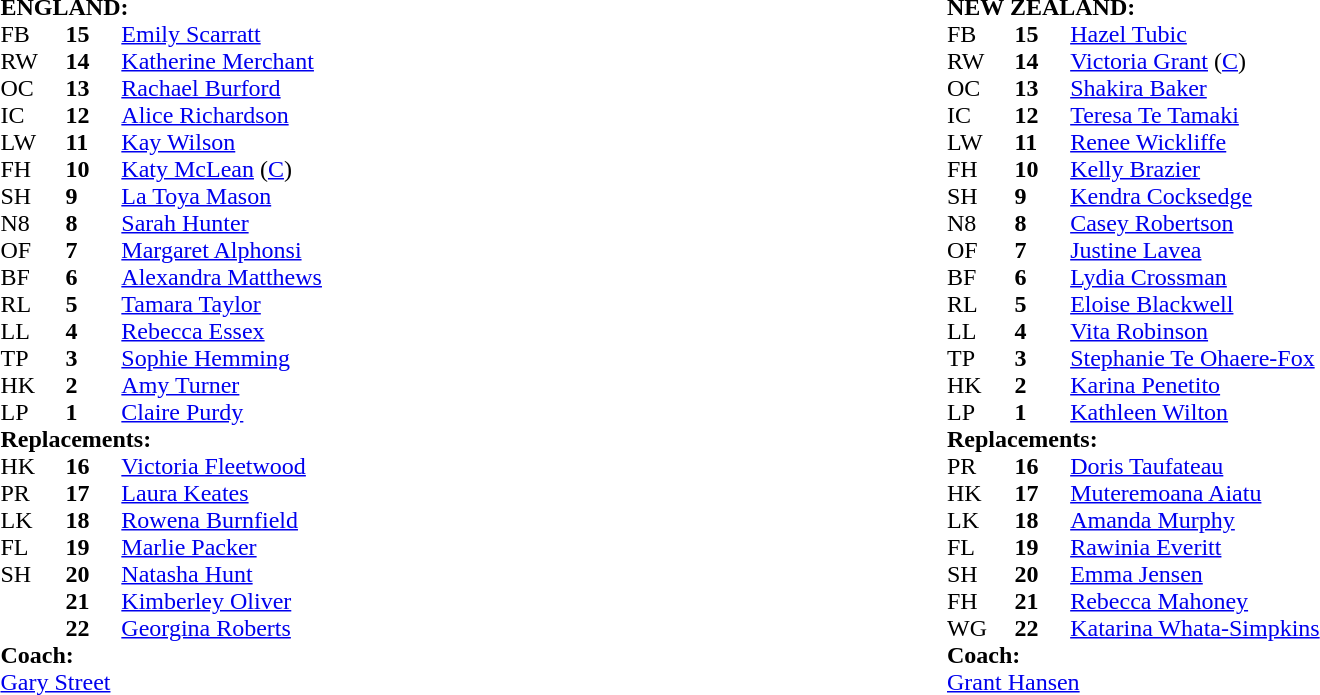<table style="width:100%">
<tr>
<td width="50%"><br><table cellspacing="0" cellpadding="0">
<tr>
<td colspan="4"><strong>ENGLAND:</strong></td>
</tr>
<tr>
<th width="3%"></th>
<th width="3%"></th>
<th width="22%"></th>
<th width="22%"></th>
</tr>
<tr>
<td>FB</td>
<td><strong>15</strong></td>
<td><a href='#'>Emily Scarratt</a></td>
</tr>
<tr>
<td>RW</td>
<td><strong>14</strong></td>
<td><a href='#'>Katherine Merchant</a></td>
</tr>
<tr>
<td>OC</td>
<td><strong>13</strong></td>
<td><a href='#'>Rachael Burford</a></td>
</tr>
<tr>
<td>IC</td>
<td><strong>12</strong></td>
<td><a href='#'>Alice Richardson</a></td>
<td></td>
</tr>
<tr>
<td>LW</td>
<td><strong>11</strong></td>
<td><a href='#'>Kay Wilson</a></td>
</tr>
<tr>
<td>FH</td>
<td><strong>10</strong></td>
<td><a href='#'>Katy McLean</a> (<a href='#'>C</a>)</td>
</tr>
<tr>
<td>SH</td>
<td><strong>9</strong></td>
<td><a href='#'>La Toya Mason</a></td>
<td></td>
</tr>
<tr>
<td>N8</td>
<td><strong>8</strong></td>
<td><a href='#'>Sarah Hunter</a></td>
</tr>
<tr>
<td>OF</td>
<td><strong>7</strong></td>
<td><a href='#'>Margaret Alphonsi</a></td>
</tr>
<tr>
<td>BF</td>
<td><strong>6</strong></td>
<td><a href='#'>Alexandra Matthews</a></td>
<td></td>
</tr>
<tr>
<td>RL</td>
<td><strong>5</strong></td>
<td><a href='#'>Tamara Taylor</a></td>
</tr>
<tr>
<td>LL</td>
<td><strong>4</strong></td>
<td><a href='#'>Rebecca Essex</a></td>
<td></td>
</tr>
<tr>
<td>TP</td>
<td><strong>3</strong></td>
<td><a href='#'>Sophie Hemming</a></td>
</tr>
<tr>
<td>HK</td>
<td><strong>2</strong></td>
<td><a href='#'>Amy Turner</a></td>
<td></td>
</tr>
<tr>
<td>LP</td>
<td><strong>1</strong></td>
<td><a href='#'>Claire Purdy</a></td>
<td></td>
</tr>
<tr>
<td colspan=4><strong>Replacements:</strong></td>
</tr>
<tr>
<td>HK</td>
<td><strong>16</strong></td>
<td><a href='#'>Victoria Fleetwood</a></td>
<td></td>
</tr>
<tr>
<td>PR</td>
<td><strong>17</strong></td>
<td><a href='#'>Laura Keates</a></td>
<td></td>
</tr>
<tr>
<td>LK</td>
<td><strong>18</strong></td>
<td><a href='#'>Rowena Burnfield</a></td>
<td></td>
</tr>
<tr>
<td>FL</td>
<td><strong>19</strong></td>
<td><a href='#'>Marlie Packer</a></td>
<td></td>
</tr>
<tr>
<td>SH</td>
<td><strong>20</strong></td>
<td><a href='#'>Natasha Hunt</a></td>
<td></td>
</tr>
<tr>
<td></td>
<td><strong>21</strong></td>
<td><a href='#'>Kimberley Oliver</a></td>
<td></td>
</tr>
<tr>
<td></td>
<td><strong>22</strong></td>
<td><a href='#'>Georgina Roberts</a></td>
</tr>
<tr>
<td colspan="4"><strong>Coach:</strong></td>
</tr>
<tr>
<td colspan="4"> <a href='#'>Gary Street</a></td>
</tr>
<tr>
</tr>
</table>
</td>
<td width="50%"><br><table cellspacing="0" cellpadding="0">
<tr>
<td colspan="4"><strong>NEW ZEALAND:</strong></td>
</tr>
<tr>
<th width="3%"></th>
<th width="3%"></th>
<th width="22%"></th>
<th width="22%"></th>
</tr>
<tr>
<td>FB</td>
<td><strong>15</strong></td>
<td><a href='#'>Hazel Tubic</a></td>
<td></td>
</tr>
<tr>
<td>RW</td>
<td><strong>14</strong></td>
<td><a href='#'>Victoria Grant</a> (<a href='#'>C</a>)</td>
</tr>
<tr>
<td>OC</td>
<td><strong>13</strong></td>
<td><a href='#'>Shakira Baker</a></td>
<td></td>
</tr>
<tr>
<td>IC</td>
<td><strong>12</strong></td>
<td><a href='#'>Teresa Te Tamaki</a></td>
</tr>
<tr>
<td>LW</td>
<td><strong>11</strong></td>
<td><a href='#'>Renee Wickliffe</a></td>
</tr>
<tr>
<td>FH</td>
<td><strong>10</strong></td>
<td><a href='#'>Kelly Brazier</a></td>
</tr>
<tr>
<td>SH</td>
<td><strong>9</strong></td>
<td><a href='#'>Kendra Cocksedge</a></td>
<td></td>
</tr>
<tr>
<td>N8</td>
<td><strong>8</strong></td>
<td><a href='#'>Casey Robertson</a></td>
</tr>
<tr>
<td>OF</td>
<td><strong>7</strong></td>
<td><a href='#'>Justine Lavea</a></td>
</tr>
<tr>
<td>BF</td>
<td><strong>6</strong></td>
<td><a href='#'>Lydia Crossman</a></td>
<td> </td>
</tr>
<tr>
<td>RL</td>
<td><strong>5</strong></td>
<td><a href='#'>Eloise Blackwell</a></td>
</tr>
<tr>
<td>LL</td>
<td><strong>4</strong></td>
<td><a href='#'>Vita Robinson</a></td>
<td></td>
</tr>
<tr>
<td>TP</td>
<td><strong>3</strong></td>
<td><a href='#'>Stephanie Te Ohaere-Fox</a></td>
</tr>
<tr>
<td>HK</td>
<td><strong>2</strong></td>
<td><a href='#'>Karina Penetito</a></td>
</tr>
<tr>
<td>LP</td>
<td><strong>1</strong></td>
<td><a href='#'>Kathleen Wilton</a></td>
</tr>
<tr>
<td colspan=4><strong>Replacements:</strong></td>
</tr>
<tr>
<td>PR</td>
<td><strong>16</strong></td>
<td><a href='#'>Doris Taufateau</a></td>
</tr>
<tr>
<td>HK</td>
<td><strong>17</strong></td>
<td><a href='#'>Muteremoana Aiatu</a></td>
</tr>
<tr>
<td>LK</td>
<td><strong>18</strong></td>
<td><a href='#'>Amanda Murphy</a></td>
<td></td>
</tr>
<tr>
<td>FL</td>
<td><strong>19</strong></td>
<td><a href='#'>Rawinia Everitt</a></td>
<td></td>
</tr>
<tr>
<td>SH</td>
<td><strong>20</strong></td>
<td><a href='#'>Emma Jensen</a></td>
<td></td>
</tr>
<tr>
<td>FH</td>
<td><strong>21</strong></td>
<td><a href='#'>Rebecca Mahoney</a></td>
<td></td>
</tr>
<tr>
<td>WG</td>
<td><strong>22</strong></td>
<td><a href='#'>Katarina Whata-Simpkins</a></td>
</tr>
<tr>
<td colspan="4"><strong>Coach:</strong></td>
</tr>
<tr>
<td colspan="4"> <a href='#'>Grant Hansen</a></td>
</tr>
<tr>
</tr>
</table>
</td>
</tr>
</table>
